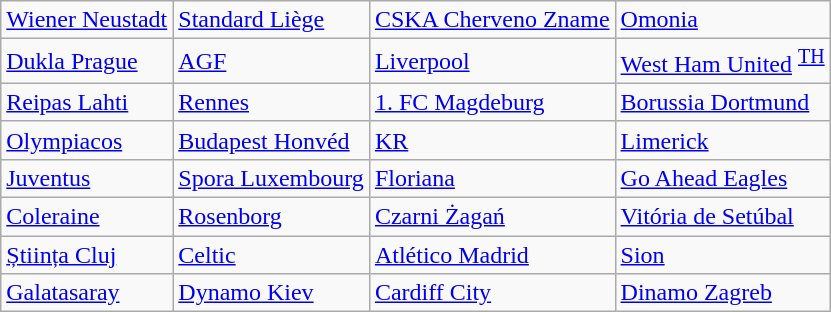<table class="wikitable">
<tr>
<td> <a href='#'>Wiener Neustadt</a> </td>
<td> <a href='#'>Standard Liège</a> </td>
<td> <a href='#'>CSKA Cherveno Zname</a> </td>
<td> <a href='#'>Omonia</a> </td>
</tr>
<tr>
<td> <a href='#'>Dukla Prague</a> </td>
<td> <a href='#'>AGF</a> </td>
<td> <a href='#'>Liverpool</a> </td>
<td> <a href='#'>West Ham United</a> <sup><a href='#'>TH</a></sup></td>
</tr>
<tr>
<td> <a href='#'>Reipas Lahti</a> </td>
<td> <a href='#'>Rennes</a> </td>
<td> <a href='#'>1. FC Magdeburg</a> </td>
<td> <a href='#'>Borussia Dortmund</a> </td>
</tr>
<tr>
<td> <a href='#'>Olympiacos</a> </td>
<td> <a href='#'>Budapest Honvéd</a> </td>
<td> <a href='#'>KR</a> </td>
<td> <a href='#'>Limerick</a> </td>
</tr>
<tr>
<td> <a href='#'>Juventus</a> </td>
<td> <a href='#'>Spora Luxembourg</a> </td>
<td> <a href='#'>Floriana</a> </td>
<td> <a href='#'>Go Ahead Eagles</a> </td>
</tr>
<tr>
<td> <a href='#'>Coleraine</a> </td>
<td> <a href='#'>Rosenborg</a> </td>
<td> <a href='#'>Czarni Żagań</a> </td>
<td> <a href='#'>Vitória de Setúbal</a> </td>
</tr>
<tr>
<td> <a href='#'>Știința Cluj</a> </td>
<td> <a href='#'>Celtic</a> </td>
<td> <a href='#'>Atlético Madrid</a> </td>
<td> <a href='#'>Sion</a> </td>
</tr>
<tr>
<td> <a href='#'>Galatasaray</a> </td>
<td> <a href='#'>Dynamo Kiev</a> </td>
<td> <a href='#'>Cardiff City</a> </td>
<td> <a href='#'>Dinamo Zagreb</a> </td>
</tr>
</table>
